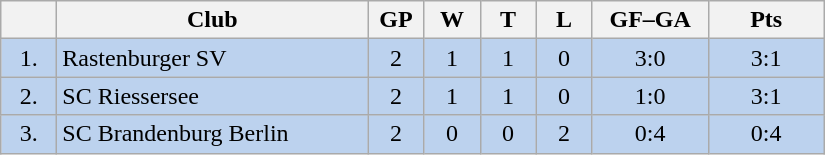<table class="wikitable">
<tr>
<th width="30"></th>
<th width="200">Club</th>
<th width="30">GP</th>
<th width="30">W</th>
<th width="30">T</th>
<th width="30">L</th>
<th width="70">GF–GA</th>
<th width="70">Pts</th>
</tr>
<tr bgcolor="#BCD2EE" align="center">
<td>1.</td>
<td align="left">Rastenburger SV</td>
<td>2</td>
<td>1</td>
<td>1</td>
<td>0</td>
<td>3:0</td>
<td>3:1</td>
</tr>
<tr bgcolor=#BCD2EE align="center">
<td>2.</td>
<td align="left">SC Riessersee</td>
<td>2</td>
<td>1</td>
<td>1</td>
<td>0</td>
<td>1:0</td>
<td>3:1</td>
</tr>
<tr bgcolor=#BCD2EE align="center">
<td>3.</td>
<td align="left">SC Brandenburg Berlin</td>
<td>2</td>
<td>0</td>
<td>0</td>
<td>2</td>
<td>0:4</td>
<td>0:4</td>
</tr>
</table>
